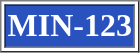<table border="1">
<tr size="45"  style="font-size:16pt; text-align:center; color:white;">
<td style="background:#2A52BE; "><strong>MIN-123</strong></td>
</tr>
</table>
